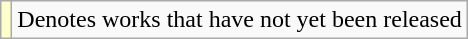<table class="wikitable">
<tr>
<td style="background:#FFFFCC;"></td>
<td>Denotes works that have not yet been released</td>
</tr>
</table>
